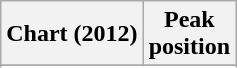<table class="wikitable sortable plainrowheaders" style="text-align:center">
<tr>
<th scope="col">Chart (2012)</th>
<th scope="col">Peak<br> position</th>
</tr>
<tr>
</tr>
<tr>
</tr>
<tr>
</tr>
</table>
